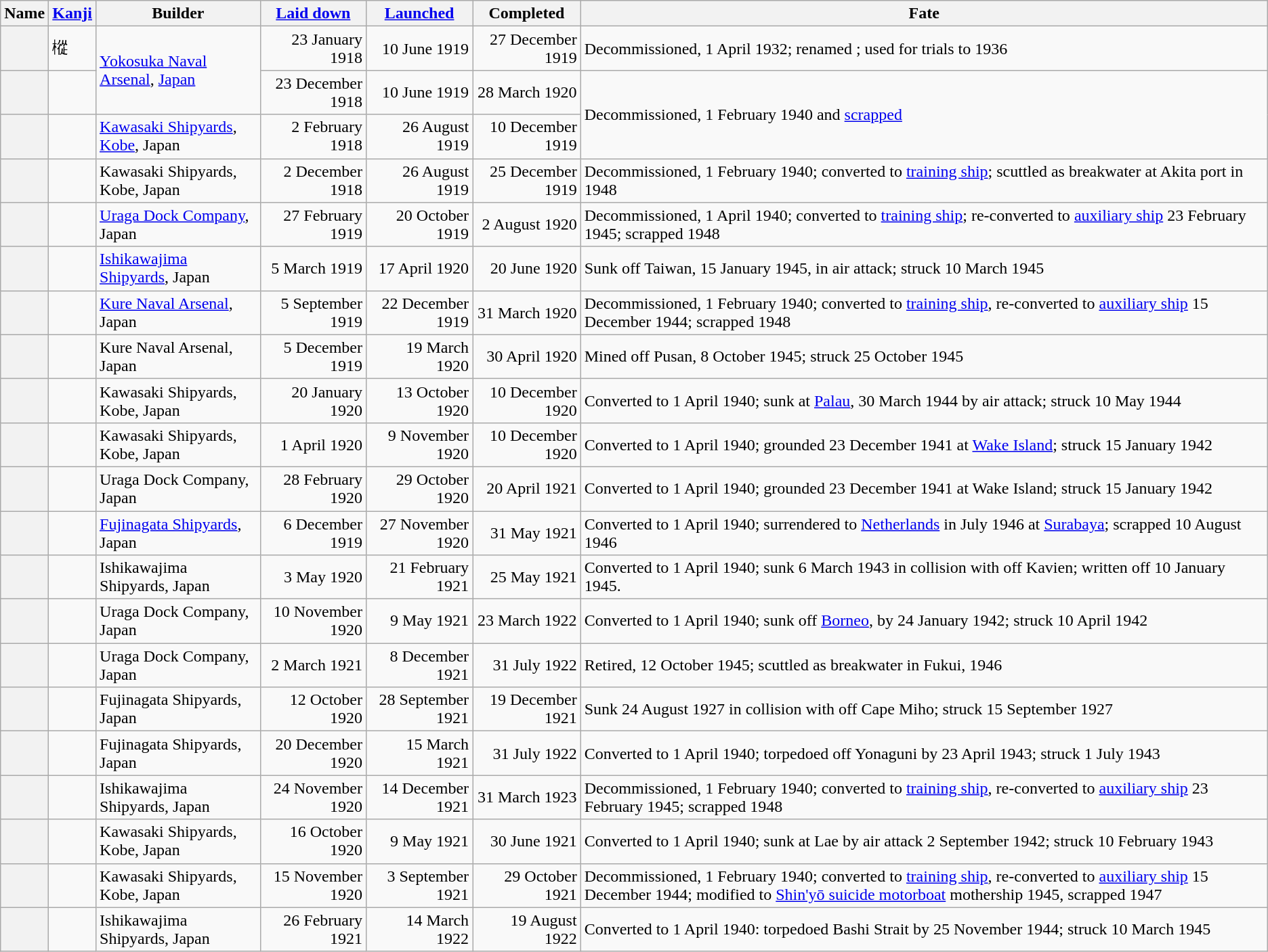<table class="wikitable plainrowheaders sortable">
<tr>
<th scope="col">Name</th>
<th scope="col"><a href='#'>Kanji</a></th>
<th scope="col">Builder</th>
<th scope="col"><a href='#'>Laid down</a></th>
<th scope="col"><a href='#'>Launched</a></th>
<th scope="col">Completed</th>
<th scope="col" class="unsortable">Fate</th>
</tr>
<tr>
<th scope="row"></th>
<td>樅</td>
<td rowspan=2><a href='#'>Yokosuka Naval Arsenal</a>, <a href='#'>Japan</a></td>
<td style="text-align: right;">23 January 1918</td>
<td style="text-align: right;">10 June 1919</td>
<td style="text-align: right;">27 December 1919</td>
<td>Decommissioned, 1 April 1932; renamed ; used for trials to 1936</td>
</tr>
<tr>
<th scope="row"></th>
<td></td>
<td style="text-align: right;">23 December 1918</td>
<td style="text-align: right;">10 June 1919</td>
<td style="text-align: right;">28 March 1920</td>
<td rowspan=2>Decommissioned, 1 February 1940 and <a href='#'>scrapped</a></td>
</tr>
<tr>
<th scope="row"></th>
<td></td>
<td><a href='#'>Kawasaki Shipyards</a>, <a href='#'>Kobe</a>, Japan</td>
<td style="text-align: right;">2 February 1918</td>
<td style="text-align: right;">26 August 1919</td>
<td style="text-align: right;">10 December 1919</td>
</tr>
<tr>
<th scope="row"></th>
<td></td>
<td>Kawasaki Shipyards, Kobe, Japan</td>
<td style="text-align: right;">2 December 1918</td>
<td style="text-align: right;">26 August 1919</td>
<td style="text-align: right;">25 December 1919</td>
<td>Decommissioned, 1 February 1940; converted to <a href='#'>training ship</a>; scuttled as breakwater at Akita port in 1948</td>
</tr>
<tr>
<th scope="row"></th>
<td></td>
<td><a href='#'>Uraga Dock Company</a>, Japan</td>
<td style="text-align: right;">27 February 1919</td>
<td style="text-align: right;">20 October 1919</td>
<td style="text-align: right;">2 August 1920</td>
<td>Decommissioned, 1 April 1940; converted to <a href='#'>training ship</a>; re-converted to <a href='#'>auxiliary ship</a>  23 February 1945; scrapped 1948</td>
</tr>
<tr>
<th scope="row"></th>
<td></td>
<td><a href='#'>Ishikawajima Shipyards</a>, Japan</td>
<td style="text-align: right;">5 March 1919</td>
<td style="text-align: right;">17 April 1920</td>
<td style="text-align: right;">20 June 1920</td>
<td>Sunk off Taiwan, 15 January 1945, in air attack; struck 10 March 1945</td>
</tr>
<tr>
<th scope="row"></th>
<td></td>
<td><a href='#'>Kure Naval Arsenal</a>, Japan</td>
<td style="text-align: right;">5 September 1919</td>
<td style="text-align: right;">22 December 1919</td>
<td style="text-align: right;">31 March 1920</td>
<td>Decommissioned, 1 February 1940; converted to <a href='#'>training ship</a>, re-converted to <a href='#'>auxiliary ship</a>  15 December 1944; scrapped 1948</td>
</tr>
<tr>
<th scope="row"></th>
<td></td>
<td>Kure Naval Arsenal, Japan</td>
<td style="text-align: right;">5 December 1919</td>
<td style="text-align: right;">19 March 1920</td>
<td style="text-align: right;">30 April 1920</td>
<td>Mined off Pusan, 8 October 1945; struck 25 October 1945</td>
</tr>
<tr>
<th scope="row"></th>
<td></td>
<td>Kawasaki Shipyards, Kobe, Japan</td>
<td style="text-align: right;">20 January 1920</td>
<td style="text-align: right;">13 October 1920</td>
<td style="text-align: right;">10 December 1920</td>
<td>Converted to  1 April 1940; sunk at <a href='#'>Palau</a>, 30 March 1944 by air attack; struck 10 May 1944</td>
</tr>
<tr>
<th scope="row"></th>
<td></td>
<td>Kawasaki Shipyards, Kobe, Japan</td>
<td style="text-align: right;">1 April 1920</td>
<td style="text-align: right;">9 November 1920</td>
<td style="text-align: right;">10 December 1920</td>
<td>Converted to  1 April 1940; grounded 23 December 1941 at <a href='#'>Wake Island</a>; struck 15 January 1942</td>
</tr>
<tr>
<th scope="row"></th>
<td></td>
<td>Uraga Dock Company, Japan</td>
<td style="text-align: right;">28 February 1920</td>
<td style="text-align: right;">29 October 1920</td>
<td style="text-align: right;">20 April 1921</td>
<td>Converted to  1 April 1940; grounded 23 December 1941 at Wake Island; struck 15 January 1942</td>
</tr>
<tr>
<th scope="row"></th>
<td></td>
<td><a href='#'>Fujinagata Shipyards</a>, Japan</td>
<td style="text-align: right;">6 December 1919</td>
<td style="text-align: right;">27 November 1920</td>
<td style="text-align: right;">31 May 1921</td>
<td>Converted to  1 April 1940; surrendered to <a href='#'>Netherlands</a> in July 1946 at <a href='#'>Surabaya</a>; scrapped 10 August 1946</td>
</tr>
<tr>
<th scope="row"></th>
<td></td>
<td>Ishikawajima Shipyards, Japan</td>
<td style="text-align: right;">3 May 1920</td>
<td style="text-align: right;">21 February 1921</td>
<td style="text-align: right;">25 May 1921</td>
<td>Converted to  1 April 1940; sunk 6 March 1943 in collision with  off Kavien; written off 10 January 1945.</td>
</tr>
<tr>
<th scope="row"></th>
<td></td>
<td>Uraga Dock Company, Japan</td>
<td style="text-align: right;">10 November 1920</td>
<td style="text-align: right;">9 May 1921</td>
<td style="text-align: right;">23 March 1922</td>
<td>Converted to  1 April 1940; sunk off <a href='#'>Borneo</a>, by  24 January 1942; struck 10 April 1942</td>
</tr>
<tr>
<th scope="row"></th>
<td></td>
<td>Uraga Dock Company, Japan</td>
<td style="text-align: right;">2 March 1921</td>
<td style="text-align: right;">8 December 1921</td>
<td style="text-align: right;">31 July 1922</td>
<td>Retired, 12 October 1945; scuttled as breakwater in Fukui, 1946</td>
</tr>
<tr>
<th scope="row"></th>
<td></td>
<td>Fujinagata Shipyards, Japan</td>
<td style="text-align: right;">12 October 1920</td>
<td style="text-align: right;">28 September 1921</td>
<td style="text-align: right;">19 December 1921</td>
<td>Sunk 24 August 1927 in collision with  off Cape Miho; struck 15 September 1927</td>
</tr>
<tr>
<th scope="row"></th>
<td></td>
<td>Fujinagata Shipyards, Japan</td>
<td style="text-align: right;">20 December 1920</td>
<td style="text-align: right;">15 March 1921</td>
<td style="text-align: right;">31 July 1922</td>
<td>Converted to  1 April 1940; torpedoed off Yonaguni by  23 April 1943; struck 1 July 1943</td>
</tr>
<tr>
<th scope="row"></th>
<td></td>
<td>Ishikawajima Shipyards, Japan</td>
<td style="text-align: right;">24 November 1920</td>
<td style="text-align: right;">14 December 1921</td>
<td style="text-align: right;">31 March 1923</td>
<td>Decommissioned, 1 February 1940; converted to <a href='#'>training ship</a>, re-converted to <a href='#'>auxiliary ship</a>  23 February 1945; scrapped 1948</td>
</tr>
<tr>
<th scope="row"></th>
<td></td>
<td>Kawasaki Shipyards, Kobe, Japan</td>
<td style="text-align: right;">16 October 1920</td>
<td style="text-align: right;">9 May 1921</td>
<td style="text-align: right;">30 June 1921</td>
<td>Converted to  1 April 1940; sunk at Lae by air attack 2 September 1942; struck 10 February 1943</td>
</tr>
<tr>
<th scope="row"></th>
<td></td>
<td>Kawasaki Shipyards, Kobe, Japan</td>
<td style="text-align: right;">15 November 1920</td>
<td style="text-align: right;">3 September 1921</td>
<td style="text-align: right;">29 October 1921</td>
<td>Decommissioned, 1 February 1940; converted to <a href='#'>training ship</a>, re-converted to <a href='#'>auxiliary ship</a>  15 December 1944; modified to <a href='#'>Shin'yō suicide motorboat</a> mothership 1945, scrapped 1947</td>
</tr>
<tr>
<th scope="row"></th>
<td></td>
<td>Ishikawajima Shipyards, Japan</td>
<td style="text-align: right;">26 February 1921</td>
<td style="text-align: right;">14 March 1922</td>
<td style="text-align: right;">19 August 1922</td>
<td>Converted to  1 April 1940: torpedoed Bashi Strait by  25 November 1944; struck 10 March 1945</td>
</tr>
</table>
